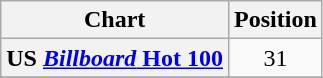<table class="wikitable sortable plainrowheaders" style="text-align:center"!Chart (1958–2021)>
<tr>
<th>Chart</th>
<th>Position</th>
</tr>
<tr>
<th scope="row" style="text-align:left;">US <a href='#'><em>Billboard</em> Hot 100</a></th>
<td>31</td>
</tr>
<tr>
</tr>
</table>
